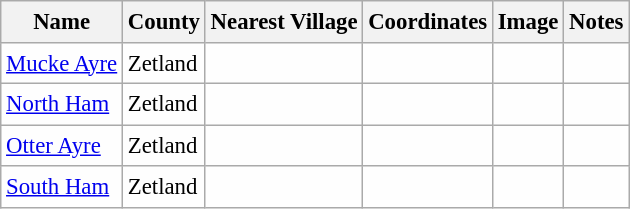<table class="wikitable sortable" style="table-layout:fixed;background-color:#FEFEFE;font-size:95%;padding:0.30em;line-height:1.35em;">
<tr>
<th scope="col">Name</th>
<th scope="col">County</th>
<th scope="col">Nearest Village</th>
<th scope="col" data-sort-type="number">Coordinates</th>
<th scope="col">Image</th>
<th scope="col">Notes</th>
</tr>
<tr>
<td><a href='#'>Mucke Ayre</a></td>
<td>Zetland</td>
<td></td>
<td></td>
<td></td>
<td></td>
</tr>
<tr>
<td><a href='#'>North Ham</a></td>
<td>Zetland</td>
<td></td>
<td></td>
<td></td>
<td></td>
</tr>
<tr>
<td><a href='#'>Otter Ayre</a></td>
<td>Zetland</td>
<td></td>
<td></td>
<td></td>
<td></td>
</tr>
<tr>
<td><a href='#'>South Ham</a></td>
<td>Zetland</td>
<td></td>
<td></td>
<td></td>
<td></td>
</tr>
</table>
